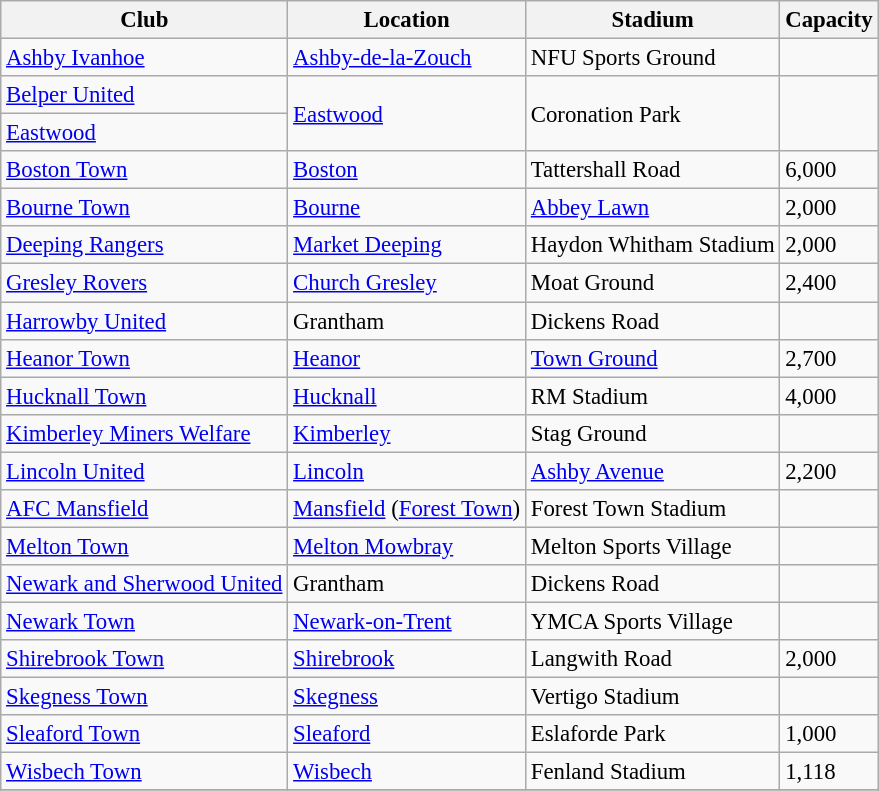<table class="wikitable sortable" style="font-size:95%">
<tr>
<th>Club</th>
<th>Location</th>
<th>Stadium</th>
<th>Capacity</th>
</tr>
<tr>
<td><a href='#'>Ashby Ivanhoe</a></td>
<td><a href='#'>Ashby-de-la-Zouch</a></td>
<td>NFU Sports Ground</td>
<td></td>
</tr>
<tr>
<td><a href='#'>Belper United</a></td>
<td rowspan=2><a href='#'>Eastwood</a></td>
<td rowspan=2>Coronation Park</td>
<td rowspan=2></td>
</tr>
<tr>
<td><a href='#'>Eastwood</a></td>
</tr>
<tr>
<td><a href='#'>Boston Town</a></td>
<td><a href='#'>Boston</a></td>
<td>Tattershall Road</td>
<td>6,000</td>
</tr>
<tr>
<td><a href='#'>Bourne Town</a></td>
<td><a href='#'>Bourne</a></td>
<td><a href='#'>Abbey Lawn</a></td>
<td>2,000</td>
</tr>
<tr>
<td><a href='#'>Deeping Rangers</a></td>
<td><a href='#'>Market Deeping</a></td>
<td>Haydon Whitham Stadium</td>
<td>2,000</td>
</tr>
<tr>
<td><a href='#'>Gresley Rovers</a></td>
<td><a href='#'>Church Gresley</a></td>
<td>Moat Ground</td>
<td>2,400</td>
</tr>
<tr>
<td><a href='#'>Harrowby United</a></td>
<td>Grantham</td>
<td>Dickens Road</td>
<td></td>
</tr>
<tr>
<td><a href='#'>Heanor Town</a></td>
<td><a href='#'>Heanor</a></td>
<td><a href='#'>Town Ground</a></td>
<td>2,700</td>
</tr>
<tr>
<td><a href='#'>Hucknall Town</a></td>
<td><a href='#'>Hucknall</a></td>
<td>RM Stadium</td>
<td>4,000</td>
</tr>
<tr>
<td><a href='#'>Kimberley Miners Welfare</a></td>
<td><a href='#'>Kimberley</a></td>
<td>Stag Ground</td>
<td></td>
</tr>
<tr>
<td><a href='#'>Lincoln United</a></td>
<td><a href='#'>Lincoln</a></td>
<td><a href='#'>Ashby Avenue</a></td>
<td>2,200</td>
</tr>
<tr>
<td><a href='#'>AFC Mansfield</a></td>
<td><a href='#'>Mansfield</a> (<a href='#'>Forest Town</a>)</td>
<td>Forest Town Stadium</td>
<td></td>
</tr>
<tr>
<td><a href='#'>Melton Town</a></td>
<td><a href='#'>Melton Mowbray</a></td>
<td>Melton Sports Village</td>
<td></td>
</tr>
<tr>
<td><a href='#'>Newark and Sherwood United</a></td>
<td>Grantham</td>
<td>Dickens Road</td>
<td></td>
</tr>
<tr>
<td><a href='#'>Newark Town</a></td>
<td><a href='#'>Newark-on-Trent</a></td>
<td>YMCA Sports Village</td>
<td></td>
</tr>
<tr>
<td><a href='#'>Shirebrook Town</a></td>
<td><a href='#'>Shirebrook</a></td>
<td>Langwith Road</td>
<td>2,000</td>
</tr>
<tr>
<td><a href='#'>Skegness Town</a></td>
<td><a href='#'>Skegness</a></td>
<td>Vertigo Stadium</td>
<td></td>
</tr>
<tr>
<td><a href='#'>Sleaford Town</a></td>
<td><a href='#'>Sleaford</a></td>
<td>Eslaforde Park</td>
<td>1,000</td>
</tr>
<tr>
<td><a href='#'>Wisbech Town</a></td>
<td><a href='#'>Wisbech</a></td>
<td>Fenland Stadium</td>
<td>1,118</td>
</tr>
<tr>
</tr>
</table>
